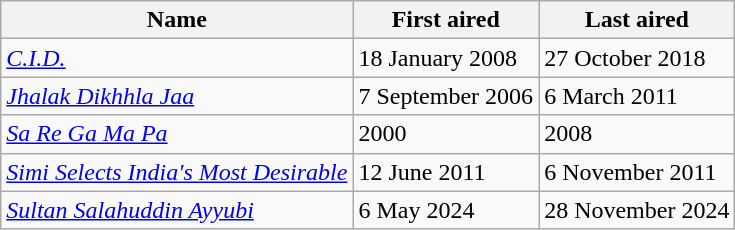<table class="wikitable">
<tr>
<th>Name</th>
<th>First aired</th>
<th>Last aired</th>
</tr>
<tr>
<td><em><a href='#'>C.I.D.</a></em></td>
<td>18 January 2008</td>
<td>27 October 2018</td>
</tr>
<tr>
<td><em><a href='#'>Jhalak Dikhhla Jaa</a></em></td>
<td>7 September 2006</td>
<td>6 March 2011</td>
</tr>
<tr>
<td><em><a href='#'>Sa Re Ga Ma Pa</a></em></td>
<td>2000</td>
<td>2008</td>
</tr>
<tr>
<td><em><a href='#'>Simi Selects India's Most Desirable</a></em></td>
<td>12 June 2011</td>
<td>6 November 2011</td>
</tr>
<tr>
<td><em><a href='#'>Sultan Salahuddin Ayyubi</a></em></td>
<td>6 May 2024</td>
<td>28 November 2024</td>
</tr>
</table>
